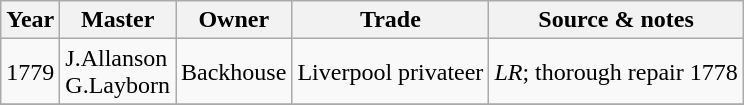<table class=" wikitable">
<tr>
<th>Year</th>
<th>Master</th>
<th>Owner</th>
<th>Trade</th>
<th>Source & notes</th>
</tr>
<tr>
<td>1779</td>
<td>J.Allanson<br>G.Layborn</td>
<td>Backhouse</td>
<td>Liverpool privateer</td>
<td><em>LR</em>; thorough repair 1778</td>
</tr>
<tr>
</tr>
</table>
